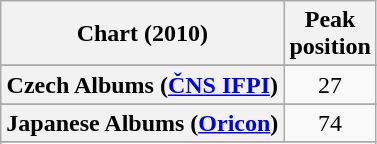<table class="wikitable sortable plainrowheaders" style="text-align:center">
<tr>
<th scope="col">Chart (2010)</th>
<th scope="col">Peak<br> position</th>
</tr>
<tr>
</tr>
<tr>
</tr>
<tr>
<th scope="row">Czech Albums (<a href='#'>ČNS IFPI</a>)</th>
<td align="center">27</td>
</tr>
<tr>
</tr>
<tr>
</tr>
<tr>
</tr>
<tr>
</tr>
<tr>
<th scope="row">Japanese Albums (<a href='#'>Oricon</a>)</th>
<td style="text-align:center;">74</td>
</tr>
<tr>
</tr>
<tr>
</tr>
<tr>
</tr>
<tr>
</tr>
<tr>
</tr>
<tr>
</tr>
</table>
